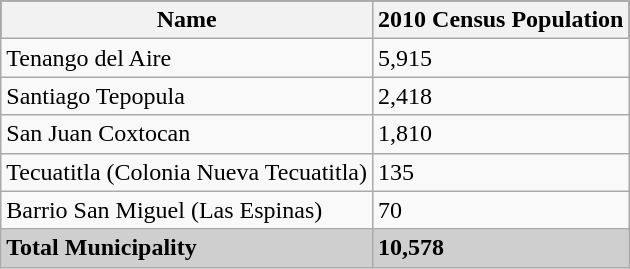<table class="wikitable">
<tr style="background:#000000; color:black;">
<th><strong>Name</strong></th>
<th><strong>2010 Census Population</strong></th>
</tr>
<tr>
<td>Tenango del Aire</td>
<td>5,915</td>
</tr>
<tr>
<td>Santiago Tepopula</td>
<td>2,418</td>
</tr>
<tr>
<td>San Juan Coxtocan</td>
<td>1,810</td>
</tr>
<tr>
<td>Tecuatitla (Colonia Nueva Tecuatitla)</td>
<td>135</td>
</tr>
<tr>
<td>Barrio San Miguel (Las Espinas)</td>
<td>70</td>
</tr>
<tr style="background:#CFCFCF;">
<td><strong>Total Municipality</strong></td>
<td><strong>10,578</strong></td>
</tr>
</table>
